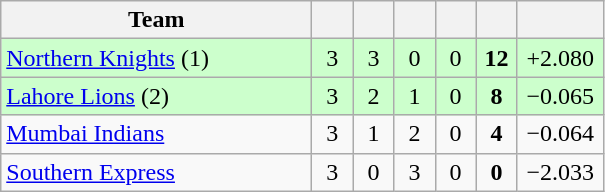<table class="wikitable" style="text-align: center">
<tr>
<th style="width:200px">Team</th>
<th style="width:20px"></th>
<th style="width:20px"></th>
<th style="width:20px"></th>
<th style="width:20px"></th>
<th style="width:20px"></th>
<th style="width:50px"></th>
</tr>
<tr style="background:#cfc">
<td ! style="text-align:left;"> <a href='#'>Northern Knights</a> (1)</td>
<td>3</td>
<td>3</td>
<td>0</td>
<td>0</td>
<td><strong>12</strong></td>
<td>+2.080</td>
</tr>
<tr style="background:#cfc">
<td ! style="text-align:left;"> <a href='#'>Lahore Lions</a> (2)</td>
<td>3</td>
<td>2</td>
<td>1</td>
<td>0</td>
<td><strong>8</strong></td>
<td>−0.065</td>
</tr>
<tr>
<td !  style="text-align:left;"> <a href='#'>Mumbai Indians</a></td>
<td>3</td>
<td>1</td>
<td>2</td>
<td>0</td>
<td><strong>4</strong></td>
<td>−0.064</td>
</tr>
<tr>
<td style="text-align:left"> <a href='#'>Southern Express</a></td>
<td>3</td>
<td>0</td>
<td>3</td>
<td>0</td>
<td><strong>0</strong></td>
<td>−2.033</td>
</tr>
</table>
